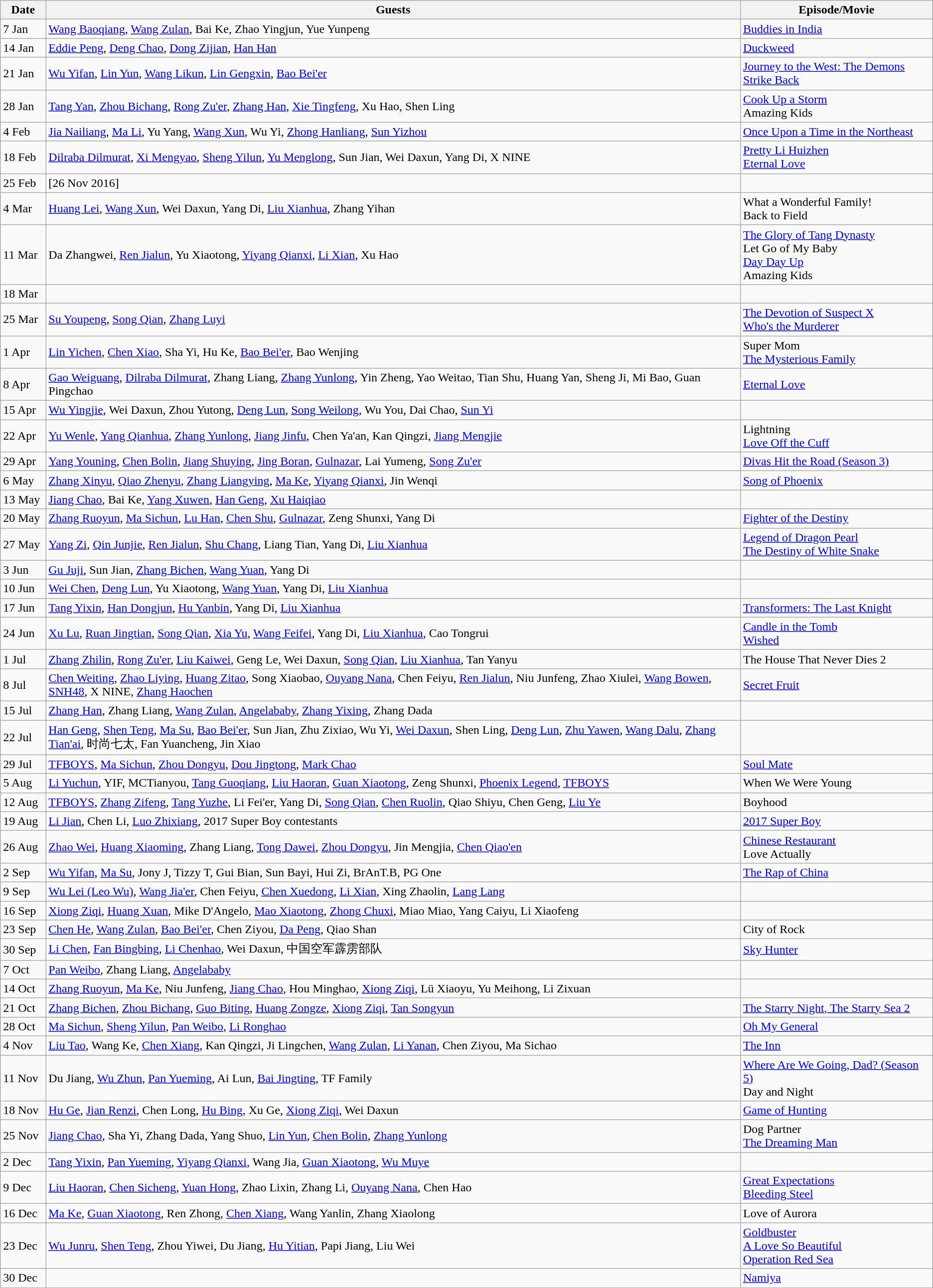<table class="wikitable">
<tr>
<th style="width: 40pt;">Date</th>
<th>Guests</th>
<th>Episode/Movie</th>
</tr>
<tr>
<td>7 Jan</td>
<td><a href='#'>Wang Baoqiang</a>, <a href='#'>Wang Zulan</a>, Bai Ke, Zhao Yingjun, Yue Yunpeng</td>
<td><a href='#'>Buddies in India</a></td>
</tr>
<tr>
<td>14 Jan</td>
<td><a href='#'>Eddie Peng</a>, <a href='#'>Deng Chao</a>, <a href='#'>Dong Zijian</a>, <a href='#'>Han Han</a></td>
<td><a href='#'>Duckweed</a></td>
</tr>
<tr>
<td>21 Jan</td>
<td><a href='#'>Wu Yifan</a>, <a href='#'>Lin Yun</a>, <a href='#'>Wang Likun</a>, <a href='#'>Lin Gengxin</a>, <a href='#'>Bao Bei'er</a></td>
<td><a href='#'>Journey to the West: The Demons Strike Back</a></td>
</tr>
<tr>
<td>28 Jan</td>
<td><a href='#'>Tang Yan</a>, <a href='#'>Zhou Bichang</a>, <a href='#'>Rong Zu'er</a>, <a href='#'>Zhang Han</a>, <a href='#'>Xie Tingfeng</a>, Xu Hao, Shen Ling</td>
<td><a href='#'>Cook Up a Storm</a><br>Amazing Kids</td>
</tr>
<tr>
<td>4 Feb</td>
<td><a href='#'>Jia Nailiang</a>, <a href='#'>Ma Li</a>, Yu Yang, <a href='#'>Wang Xun</a>, Wu Yi, <a href='#'>Zhong Hanliang</a>, <a href='#'>Sun Yizhou</a></td>
<td><a href='#'>Once Upon a Time in the Northeast</a></td>
</tr>
<tr>
<td>18 Feb</td>
<td><a href='#'>Dilraba Dilmurat</a>, <a href='#'>Xi Mengyao</a>, <a href='#'>Sheng Yilun</a>, <a href='#'>Yu Menglong</a>, Sun Jian, Wei Daxun, Yang Di, X NINE</td>
<td><a href='#'>Pretty Li Huizhen</a><br><a href='#'>Eternal Love</a></td>
</tr>
<tr>
<td>25 Feb</td>
<td>[26 Nov 2016]</td>
<td></td>
</tr>
<tr>
<td>4 Mar</td>
<td><a href='#'>Huang Lei</a>, <a href='#'>Wang Xun</a>, Wei Daxun, Yang Di, <a href='#'>Liu Xianhua</a>, Zhang Yihan</td>
<td>What a Wonderful Family!<br>Back to Field</td>
</tr>
<tr>
<td>11 Mar</td>
<td>Da Zhangwei, <a href='#'>Ren Jialun</a>, Yu Xiaotong, <a href='#'>Yiyang Qianxi</a>, <a href='#'>Li Xian</a>, Xu Hao</td>
<td><a href='#'>The Glory of Tang Dynasty</a><br>Let Go of My Baby<br><a href='#'>Day Day Up</a><br>Amazing Kids</td>
</tr>
<tr>
<td>18 Mar</td>
<td></td>
<td></td>
</tr>
<tr>
<td>25 Mar</td>
<td><a href='#'>Su Youpeng</a>, <a href='#'>Song Qian</a>, <a href='#'>Zhang Luyi</a></td>
<td><a href='#'>The Devotion of Suspect X</a><br><a href='#'>Who's the Murderer</a></td>
</tr>
<tr>
<td>1 Apr</td>
<td><a href='#'>Lin Yichen</a>, <a href='#'>Chen Xiao</a>, Sha Yi, Hu Ke, <a href='#'>Bao Bei'er</a>, Bao Wenjing</td>
<td>Super Mom<br><a href='#'>The Mysterious Family</a></td>
</tr>
<tr>
<td>8 Apr</td>
<td><a href='#'>Gao Weiguang</a>, <a href='#'>Dilraba Dilmurat</a>, Zhang Liang, <a href='#'>Zhang Yunlong</a>, Yin Zheng, Yao Weitao, Tian Shu, Huang Yan, Sheng Ji, Mi Bao, Guan Pingchao</td>
<td><a href='#'>Eternal Love</a></td>
</tr>
<tr>
<td>15 Apr</td>
<td><a href='#'>Wu Yingjie</a>, Wei Daxun, Zhou Yutong, <a href='#'>Deng Lun</a>, <a href='#'>Song Weilong</a>, Wu You, Dai Chao, <a href='#'>Sun Yi</a></td>
<td></td>
</tr>
<tr>
<td>22 Apr</td>
<td><a href='#'>Yu Wenle</a>, <a href='#'>Yang Qianhua</a>, <a href='#'>Zhang Yunlong</a>, <a href='#'>Jiang Jinfu</a>, Chen Ya'an, Kan Qingzi, <a href='#'>Jiang Mengjie</a></td>
<td>Lightning<br><a href='#'>Love Off the Cuff</a></td>
</tr>
<tr>
<td>29 Apr</td>
<td><a href='#'>Yang Youning</a>, <a href='#'>Chen Bolin</a>, <a href='#'>Jiang Shuying</a>, <a href='#'>Jing Boran</a>, <a href='#'>Gulnazar</a>, Lai Yumeng, <a href='#'>Song Zu'er</a></td>
<td><a href='#'>Divas Hit the Road (Season 3)</a></td>
</tr>
<tr>
<td>6 May</td>
<td><a href='#'>Zhang Xinyu</a>, <a href='#'>Qiao Zhenyu</a>, <a href='#'>Zhang Liangying</a>, <a href='#'>Ma Ke</a>, <a href='#'>Yiyang Qianxi</a>, Jin Wenqi</td>
<td><a href='#'>Song of Phoenix</a></td>
</tr>
<tr>
<td>13 May</td>
<td><a href='#'>Jiang Chao</a>, Bai Ke, <a href='#'>Yang Xuwen</a>, <a href='#'>Han Geng</a>, <a href='#'>Xu Haiqiao</a></td>
<td></td>
</tr>
<tr>
<td>20 May</td>
<td><a href='#'>Zhang Ruoyun</a>, <a href='#'>Ma Sichun</a>, <a href='#'>Lu Han</a>, <a href='#'>Chen Shu</a>, <a href='#'>Gulnazar</a>, Zeng Shunxi, Yang Di</td>
<td><a href='#'>Fighter of the Destiny</a></td>
</tr>
<tr>
<td>27 May</td>
<td><a href='#'>Yang Zi</a>, <a href='#'>Qin Junjie</a>, <a href='#'>Ren Jialun</a>, <a href='#'>Shu Chang</a>, Liang Tian, Yang Di, <a href='#'>Liu Xianhua</a></td>
<td><a href='#'>Legend of Dragon Pearl</a><br><a href='#'>The Destiny of White Snake</a></td>
</tr>
<tr>
<td>3 Jun</td>
<td><a href='#'>Gu Juji</a>, Sun Jian, <a href='#'>Zhang Bichen</a>, <a href='#'>Wang Yuan</a>, Yang Di</td>
<td></td>
</tr>
<tr>
<td>10 Jun</td>
<td><a href='#'>Wei Chen</a>, <a href='#'>Deng Lun</a>, Yu Xiaotong, <a href='#'>Wang Yuan</a>, Yang Di, <a href='#'>Liu Xianhua</a></td>
<td></td>
</tr>
<tr>
<td>17 Jun</td>
<td><a href='#'>Tang Yixin</a>, <a href='#'>Han Dongjun</a>, <a href='#'>Hu Yanbin</a>, Yang Di, <a href='#'>Liu Xianhua</a></td>
<td><a href='#'>Transformers: The Last Knight</a></td>
</tr>
<tr>
<td>24 Jun</td>
<td><a href='#'>Xu Lu</a>, <a href='#'>Ruan Jingtian</a>, <a href='#'>Song Qian</a>, <a href='#'>Xia Yu</a>, <a href='#'>Wang Feifei</a>, Yang Di, <a href='#'>Liu Xianhua</a>, Cao Tongrui</td>
<td><a href='#'>Candle in the Tomb</a><br><a href='#'>Wished</a></td>
</tr>
<tr>
<td>1 Jul</td>
<td><a href='#'>Zhang Zhilin</a>, <a href='#'>Rong Zu'er</a>, <a href='#'>Liu Kaiwei</a>, Geng Le, Wei Daxun, <a href='#'>Song Qian</a>, <a href='#'>Liu Xianhua</a>, Tan Yanyu</td>
<td>The House That Never Dies 2</td>
</tr>
<tr>
<td>8 Jul</td>
<td><a href='#'>Chen Weiting</a>, <a href='#'>Zhao Liying</a>, <a href='#'>Huang Zitao</a>, Song Xiaobao, <a href='#'>Ouyang Nana</a>, Chen Feiyu, <a href='#'>Ren Jialun</a>, Niu Junfeng, Zhao Xiulei, <a href='#'>Wang Bowen</a>, <a href='#'>SNH48</a>, X NINE, <a href='#'>Zhang Haochen</a></td>
<td><a href='#'>Secret Fruit</a></td>
</tr>
<tr>
<td>15 Jul</td>
<td><a href='#'>Zhang Han</a>, Zhang Liang, <a href='#'>Wang Zulan</a>, <a href='#'>Angelababy</a>, <a href='#'>Zhang Yixing</a>, Zhang Dada</td>
<td></td>
</tr>
<tr>
<td>22 Jul</td>
<td><a href='#'>Han Geng</a>, <a href='#'>Shen Teng</a>, <a href='#'>Ma Su</a>, <a href='#'>Bao Bei'er</a>, Sun Jian, Zhu Zixiao, Wu Yi, <a href='#'>Wei Daxun</a>, Shen Ling, <a href='#'>Deng Lun</a>, <a href='#'>Zhu Yawen</a>, <a href='#'>Wang Dalu</a>, <a href='#'>Zhang Tian'ai</a>, 时尚七太, Fan Yuancheng, Jin Xiao</td>
<td></td>
</tr>
<tr>
<td>29 Jul</td>
<td><a href='#'>TFBOYS</a>, <a href='#'>Ma Sichun</a>, <a href='#'>Zhou Dongyu</a>, <a href='#'>Dou Jingtong</a>, <a href='#'>Mark Chao</a></td>
<td><a href='#'>Soul Mate</a></td>
</tr>
<tr>
<td>5 Aug</td>
<td><a href='#'>Li Yuchun</a>, YIF, MCTianyou, <a href='#'>Tang Guoqiang</a>, <a href='#'>Liu Haoran</a>, <a href='#'>Guan Xiaotong</a>, Zeng Shunxi, <a href='#'>Phoenix Legend</a>, <a href='#'>TFBOYS</a></td>
<td>When We Were Young</td>
</tr>
<tr>
<td>12 Aug</td>
<td><a href='#'>TFBOYS</a>, <a href='#'>Zhang Zifeng</a>, <a href='#'>Tang Yuzhe</a>, Li Fei'er, Yang Di, <a href='#'>Song Qian</a>, <a href='#'>Chen Ruolin</a>, Qiao Shiyu, Chen Geng, <a href='#'>Liu Ye</a></td>
<td>Boyhood</td>
</tr>
<tr>
<td>19 Aug</td>
<td><a href='#'>Li Jian</a>, Chen Li, <a href='#'>Luo Zhixiang</a>, 2017 Super Boy contestants</td>
<td><a href='#'>2017 Super Boy</a></td>
</tr>
<tr>
<td>26 Aug</td>
<td><a href='#'>Zhao Wei</a>, <a href='#'>Huang Xiaoming</a>, Zhang Liang, <a href='#'>Tong Dawei</a>, <a href='#'>Zhou Dongyu</a>, Jin Mengjia, <a href='#'>Chen Qiao'en</a></td>
<td><a href='#'>Chinese Restaurant</a><br>Love Actually</td>
</tr>
<tr>
<td>2 Sep</td>
<td><a href='#'>Wu Yifan</a>, <a href='#'>Ma Su</a>, Jony J, Tizzy T, Gui Bian, Sun Bayi, Hui Zi, BrAnT.B, PG One</td>
<td><a href='#'>The Rap of China</a></td>
</tr>
<tr>
<td>9 Sep</td>
<td><a href='#'>Wu Lei (Leo Wu)</a>, <a href='#'>Wang Jia'er</a>, Chen Feiyu, <a href='#'>Chen Xuedong</a>, <a href='#'>Li Xian</a>, Xing Zhaolin, <a href='#'>Lang Lang</a></td>
<td></td>
</tr>
<tr>
<td>16 Sep</td>
<td><a href='#'>Xiong Ziqi</a>, <a href='#'>Huang Xuan</a>, Mike D'Angelo, <a href='#'>Mao Xiaotong</a>, <a href='#'>Zhong Chuxi</a>, Miao Miao, Yang Caiyu, Li Xiaofeng</td>
<td></td>
</tr>
<tr>
<td>23 Sep</td>
<td><a href='#'>Chen He</a>, <a href='#'>Wang Zulan</a>, <a href='#'>Bao Bei'er</a>, Chen Ziyou, <a href='#'>Da Peng</a>, Qiao Shan</td>
<td>City of Rock</td>
</tr>
<tr>
<td>30 Sep</td>
<td><a href='#'>Li Chen</a>, <a href='#'>Fan Bingbing</a>, <a href='#'>Li Chenhao</a>, Wei Daxun, 中国空军霹雳部队</td>
<td><a href='#'>Sky Hunter</a></td>
</tr>
<tr>
<td>7 Oct</td>
<td><a href='#'>Pan Weibo</a>, Zhang Liang, <a href='#'>Angelababy</a></td>
<td></td>
</tr>
<tr>
<td>14 Oct</td>
<td><a href='#'>Zhang Ruoyun</a>, <a href='#'>Ma Ke</a>, Niu Junfeng, <a href='#'>Jiang Chao</a>, Hou Minghao, <a href='#'>Xiong Ziqi</a>, Lü Xiaoyu, Yu Meihong, Li Zixuan</td>
<td></td>
</tr>
<tr>
<td>21 Oct</td>
<td><a href='#'>Zhang Bichen</a>, <a href='#'>Zhou Bichang</a>, <a href='#'>Guo Biting</a>, <a href='#'>Huang Zongze</a>, <a href='#'>Xiong Ziqi</a>, <a href='#'>Tan Songyun</a></td>
<td><a href='#'>The Starry Night, The Starry Sea 2</a></td>
</tr>
<tr>
<td>28 Oct</td>
<td><a href='#'>Ma Sichun</a>, <a href='#'>Sheng Yilun</a>, <a href='#'>Pan Weibo</a>, <a href='#'>Li Ronghao</a></td>
<td><a href='#'>Oh My General</a></td>
</tr>
<tr>
<td>4 Nov</td>
<td><a href='#'>Liu Tao</a>, Wang Ke, <a href='#'>Chen Xiang</a>, Kan Qingzi, Ji Lingchen, <a href='#'>Wang Zulan</a>, <a href='#'>Li Yanan</a>, Chen Ziyou, Ma Sichao</td>
<td><a href='#'>The Inn</a></td>
</tr>
<tr>
<td>11 Nov</td>
<td>Du Jiang, <a href='#'>Wu Zhun</a>, <a href='#'>Pan Yueming</a>, Ai Lun, <a href='#'>Bai Jingting</a>, TF Family</td>
<td><a href='#'>Where Are We Going, Dad? (Season 5)</a><br>Day and Night</td>
</tr>
<tr>
<td>18 Nov</td>
<td><a href='#'>Hu Ge</a>, <a href='#'>Jian Renzi</a>, Chen Long, <a href='#'>Hu Bing</a>, Xu Ge, <a href='#'>Xiong Ziqi</a>, Wei Daxun</td>
<td><a href='#'>Game of Hunting</a></td>
</tr>
<tr>
<td>25 Nov</td>
<td><a href='#'>Jiang Chao</a>, Sha Yi, Zhang Dada, Yang Shuo, <a href='#'>Lin Yun</a>, <a href='#'>Chen Bolin</a>, <a href='#'>Zhang Yunlong</a></td>
<td>Dog Partner<br><a href='#'>The Dreaming Man</a></td>
</tr>
<tr>
<td>2 Dec</td>
<td><a href='#'>Tang Yixin</a>, <a href='#'>Pan Yueming</a>, <a href='#'>Yiyang Qianxi</a>, Wang Jia, <a href='#'>Guan Xiaotong</a>, <a href='#'>Wu Muye</a></td>
<td></td>
</tr>
<tr>
<td>9 Dec</td>
<td><a href='#'>Liu Haoran</a>, <a href='#'>Chen Sicheng</a>, <a href='#'>Yuan Hong</a>, Zhao Lixin, Zhang Li, <a href='#'>Ouyang Nana</a>, Chen Hao</td>
<td><a href='#'>Great Expectations</a><br><a href='#'>Bleeding Steel</a></td>
</tr>
<tr>
<td>16 Dec</td>
<td><a href='#'>Ma Ke</a>, <a href='#'>Guan Xiaotong</a>, Ren Zhong, <a href='#'>Chen Xiang</a>, Wang Yanlin, Zhang Xiaolong</td>
<td>Love of Aurora</td>
</tr>
<tr>
<td>23 Dec</td>
<td><a href='#'>Wu Junru</a>, <a href='#'>Shen Teng</a>, Zhou Yiwei, Du Jiang, <a href='#'>Hu Yitian</a>, Papi Jiang, Liu Wei</td>
<td><a href='#'>Goldbuster</a><br><a href='#'>A Love So Beautiful</a><br><a href='#'>Operation Red Sea</a></td>
</tr>
<tr>
<td>30 Dec</td>
<td></td>
<td><a href='#'>Namiya</a></td>
</tr>
</table>
